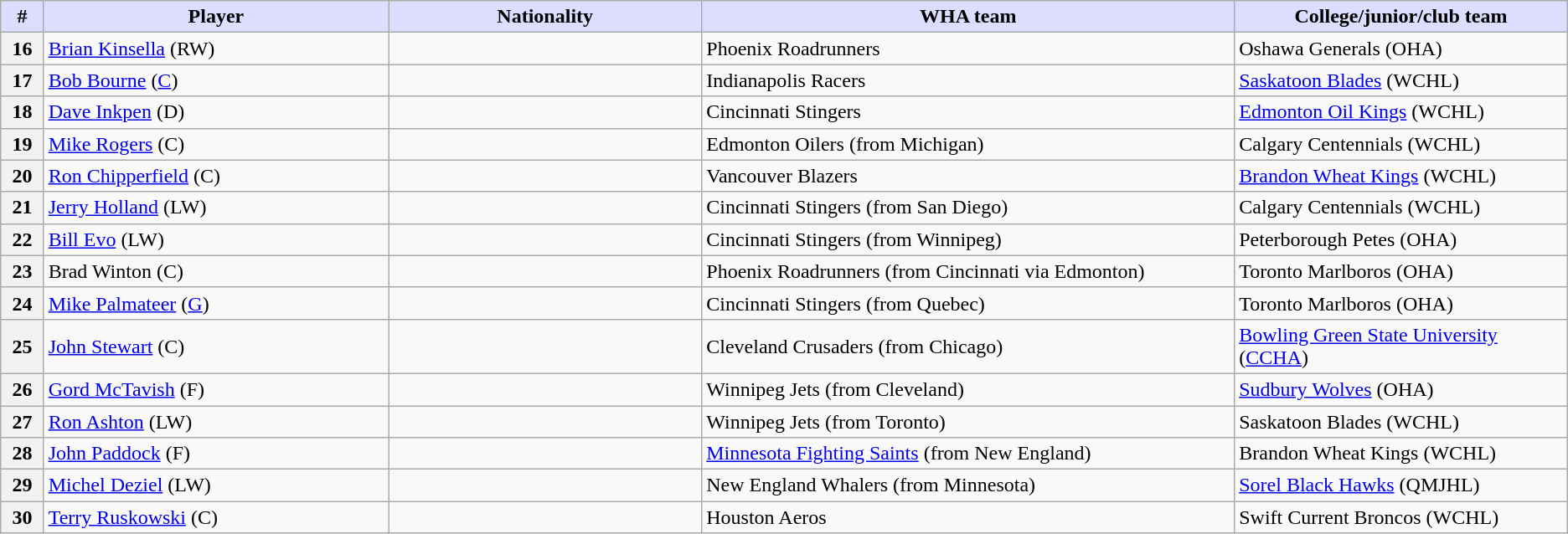<table class="wikitable">
<tr>
<th style="background:#ddf; width:2.75%;">#</th>
<th style="background:#ddf; width:22.0%;">Player</th>
<th style="background:#ddf; width:20.0%;">Nationality</th>
<th style="background:#ddf; width:34.0%;">WHA team</th>
<th style="background:#ddf; width:100.0%;">College/junior/club team</th>
</tr>
<tr>
<th>16</th>
<td><a href='#'>Brian Kinsella</a> (RW)</td>
<td></td>
<td>Phoenix Roadrunners</td>
<td>Oshawa Generals (OHA)</td>
</tr>
<tr>
<th>17</th>
<td><a href='#'>Bob Bourne</a> (<a href='#'>C</a>)</td>
<td></td>
<td>Indianapolis Racers</td>
<td><a href='#'>Saskatoon Blades</a> (WCHL)</td>
</tr>
<tr>
<th>18</th>
<td><a href='#'>Dave Inkpen</a> (D)</td>
<td></td>
<td>Cincinnati Stingers</td>
<td><a href='#'>Edmonton Oil Kings</a> (WCHL)</td>
</tr>
<tr>
<th>19</th>
<td><a href='#'>Mike Rogers</a> (C)</td>
<td></td>
<td>Edmonton Oilers (from Michigan)</td>
<td>Calgary Centennials (WCHL)</td>
</tr>
<tr>
<th>20</th>
<td><a href='#'>Ron Chipperfield</a> (C)</td>
<td></td>
<td>Vancouver Blazers</td>
<td><a href='#'>Brandon Wheat Kings</a> (WCHL)</td>
</tr>
<tr>
<th>21</th>
<td><a href='#'>Jerry Holland</a> (LW)</td>
<td></td>
<td>Cincinnati Stingers (from San Diego)</td>
<td>Calgary Centennials (WCHL)</td>
</tr>
<tr>
<th>22</th>
<td><a href='#'>Bill Evo</a> (LW)</td>
<td></td>
<td>Cincinnati Stingers (from Winnipeg)</td>
<td>Peterborough Petes (OHA)</td>
</tr>
<tr>
<th>23</th>
<td>Brad Winton (C)</td>
<td></td>
<td>Phoenix Roadrunners (from Cincinnati via Edmonton)</td>
<td>Toronto Marlboros (OHA)</td>
</tr>
<tr>
<th>24</th>
<td><a href='#'>Mike Palmateer</a> (<a href='#'>G</a>)</td>
<td></td>
<td>Cincinnati Stingers (from Quebec)</td>
<td>Toronto Marlboros (OHA)</td>
</tr>
<tr>
<th>25</th>
<td><a href='#'>John Stewart</a> (C)</td>
<td></td>
<td>Cleveland Crusaders (from Chicago)</td>
<td><a href='#'>Bowling Green State University</a> (<a href='#'>CCHA</a>)</td>
</tr>
<tr>
<th>26</th>
<td><a href='#'>Gord McTavish</a> (F)</td>
<td></td>
<td>Winnipeg Jets (from Cleveland)</td>
<td><a href='#'>Sudbury Wolves</a> (OHA)</td>
</tr>
<tr>
<th>27</th>
<td><a href='#'>Ron Ashton</a> (LW)</td>
<td></td>
<td>Winnipeg Jets (from Toronto)</td>
<td>Saskatoon Blades (WCHL)</td>
</tr>
<tr>
<th>28</th>
<td><a href='#'>John Paddock</a> (F)</td>
<td></td>
<td><a href='#'>Minnesota Fighting Saints</a> (from New England)</td>
<td>Brandon Wheat Kings (WCHL)</td>
</tr>
<tr>
<th>29</th>
<td><a href='#'>Michel Deziel</a> (LW)</td>
<td></td>
<td>New England Whalers (from Minnesota)</td>
<td><a href='#'>Sorel Black Hawks</a> (QMJHL)</td>
</tr>
<tr>
<th>30</th>
<td><a href='#'>Terry Ruskowski</a> (C)</td>
<td></td>
<td>Houston Aeros</td>
<td>Swift Current Broncos (WCHL)</td>
</tr>
</table>
